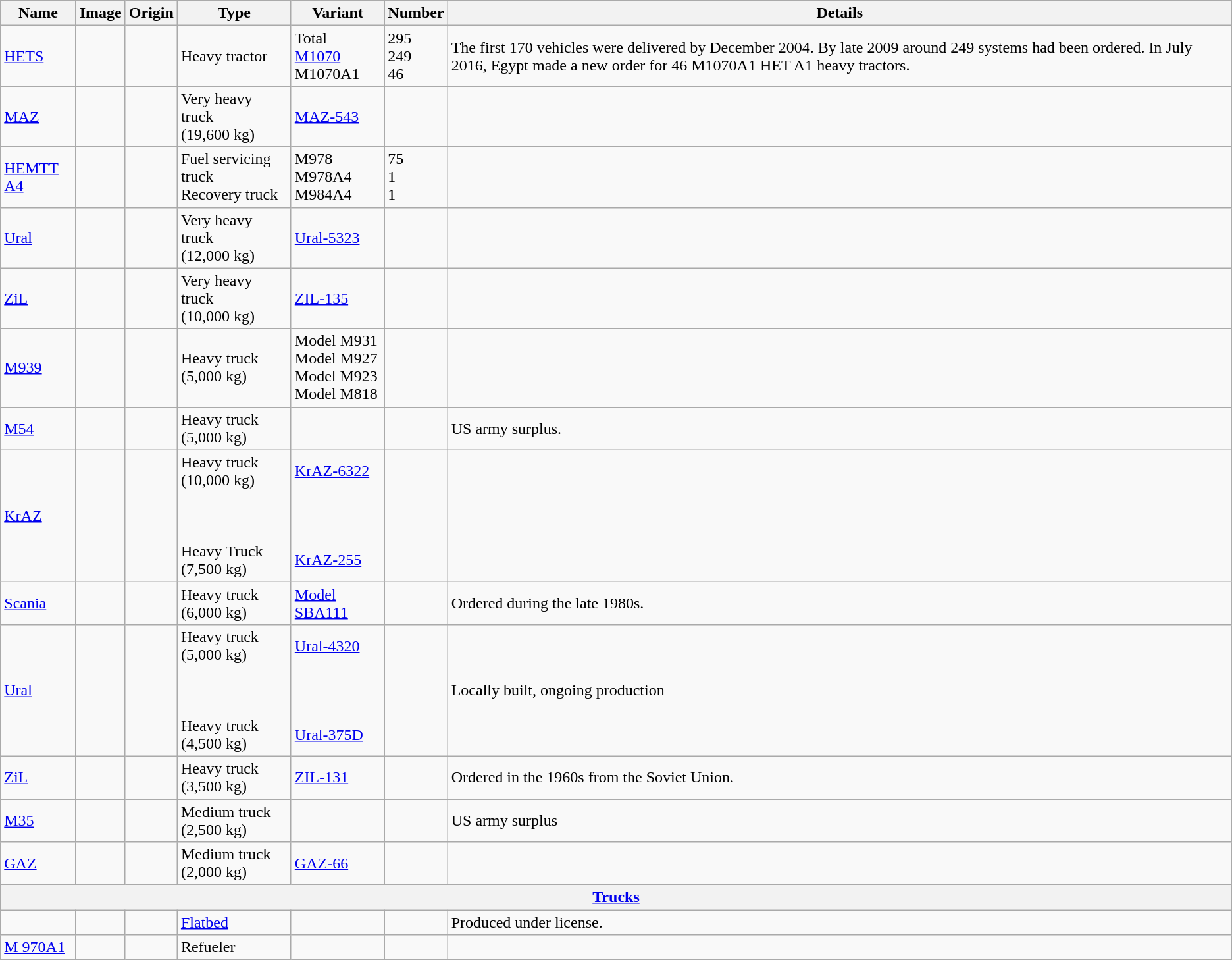<table class="wikitable">
<tr>
<th>Name</th>
<th>Image</th>
<th>Origin</th>
<th>Type</th>
<th>Variant</th>
<th>Number</th>
<th>Details</th>
</tr>
<tr>
<td><a href='#'>HETS</a></td>
<td></td>
<td></td>
<td>Heavy tractor</td>
<td>Total<br><a href='#'>M1070</a><br>M1070A1</td>
<td>295<br>249<br>46</td>
<td>The first 170 vehicles were delivered by December 2004. By late 2009 around 249 systems had been ordered. In July 2016, Egypt made a new order for 46 M1070A1 HET A1 heavy tractors.</td>
</tr>
<tr>
<td><a href='#'>MAZ</a></td>
<td></td>
<td></td>
<td>Very heavy truck<br>(19,600 kg)</td>
<td><a href='#'>MAZ-543</a></td>
<td></td>
<td></td>
</tr>
<tr>
<td><a href='#'>HEMTT A4</a></td>
<td></td>
<td></td>
<td>Fuel servicing truck<br>Recovery truck</td>
<td>M978<br>M978A4<br>M984A4</td>
<td>75<br>1<br>1</td>
<td></td>
</tr>
<tr>
<td><a href='#'>Ural</a></td>
<td></td>
<td></td>
<td>Very heavy truck<br>(12,000 kg)</td>
<td><a href='#'>Ural-5323</a></td>
<td></td>
<td></td>
</tr>
<tr>
<td><a href='#'>ZiL</a></td>
<td></td>
<td></td>
<td>Very heavy truck<br>(10,000 kg)</td>
<td><a href='#'>ZIL-135</a></td>
<td></td>
<td></td>
</tr>
<tr>
<td><a href='#'>M939</a></td>
<td></td>
<td></td>
<td>Heavy truck<br>(5,000 kg)</td>
<td>Model M931<br>Model M927<br>Model M923<br> Model M818</td>
<td></td>
<td></td>
</tr>
<tr>
<td><a href='#'>M54</a></td>
<td></td>
<td></td>
<td>Heavy truck<br>(5,000 kg)</td>
<td></td>
<td></td>
<td>US army surplus.</td>
</tr>
<tr>
<td><a href='#'>KrAZ</a></td>
<td><br></td>
<td><br><br><br><br><br></td>
<td>Heavy truck<br>(10,000 kg)<br><br><br><br>Heavy Truck<br>(7,500 kg)</td>
<td><a href='#'>KrAZ-6322</a><br><br><br><br><br><a href='#'>KrAZ-255</a></td>
<td></td>
<td></td>
</tr>
<tr>
<td><a href='#'>Scania</a></td>
<td></td>
<td></td>
<td>Heavy truck<br>(6,000 kg)</td>
<td><a href='#'>Model SBA111</a></td>
<td></td>
<td>Ordered during the late 1980s.</td>
</tr>
<tr>
<td><a href='#'>Ural</a></td>
<td><br></td>
<td><br><br><br><br><br></td>
<td>Heavy truck<br>(5,000 kg)<br><br><br><br>Heavy truck<br>(4,500 kg)</td>
<td><a href='#'>Ural-4320</a><br><br><br><br><br><a href='#'>Ural-375D</a></td>
<td></td>
<td>Locally built, ongoing production</td>
</tr>
<tr>
<td><a href='#'>ZiL</a></td>
<td></td>
<td></td>
<td>Heavy truck<br>(3,500 kg)</td>
<td><a href='#'>ZIL-131</a></td>
<td></td>
<td>Ordered in the 1960s from the Soviet Union.</td>
</tr>
<tr>
<td><a href='#'>M35</a></td>
<td></td>
<td></td>
<td>Medium truck<br>(2,500 kg)</td>
<td></td>
<td></td>
<td>US army surplus</td>
</tr>
<tr>
<td><a href='#'>GAZ</a></td>
<td></td>
<td></td>
<td>Medium truck<br>(2,000 kg)</td>
<td><a href='#'>GAZ-66</a></td>
<td></td>
<td></td>
</tr>
<tr>
<th style="text-align:center;" colspan="7"><a href='#'>Trucks</a></th>
</tr>
<tr>
<td></td>
<td></td>
<td></td>
<td><a href='#'>Flatbed</a></td>
<td></td>
<td></td>
<td>Produced under license.</td>
</tr>
<tr>
<td><a href='#'>M 970A1</a></td>
<td></td>
<td></td>
<td>Refueler</td>
<td></td>
<td></td>
</tr>
</table>
